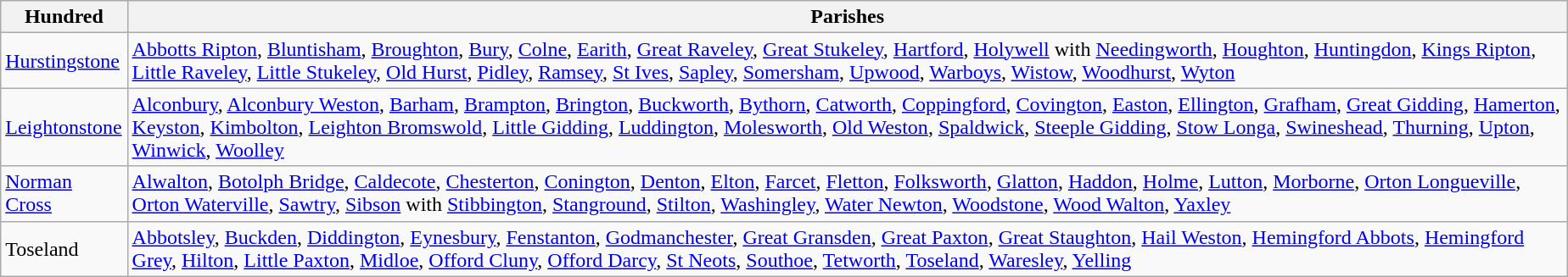<table class="sortable wikitable vatop" style=" margin-right:2em;">
<tr>
<th>Hundred</th>
<th>Parishes</th>
</tr>
<tr>
<td><a href='#'>Hurstingstone</a></td>
<td><a href='#'>Abbotts Ripton</a>, <a href='#'>Bluntisham</a>, <a href='#'>Broughton</a>, <a href='#'>Bury</a>, <a href='#'>Colne</a>, <a href='#'>Earith</a>, <a href='#'>Great Raveley</a>, <a href='#'>Great Stukeley</a>, <a href='#'>Hartford</a>, <a href='#'>Holywell</a> with <a href='#'>Needingworth</a>, <a href='#'>Houghton</a>, <a href='#'>Huntingdon</a>, <a href='#'>Kings Ripton</a>, <a href='#'>Little Raveley</a>, <a href='#'>Little Stukeley</a>, <a href='#'>Old Hurst</a>, <a href='#'>Pidley</a>, <a href='#'>Ramsey</a>, <a href='#'>St Ives</a>, <a href='#'>Sapley</a>, <a href='#'>Somersham</a>, <a href='#'>Upwood</a>, <a href='#'>Warboys</a>, <a href='#'>Wistow</a>, <a href='#'>Woodhurst</a>, <a href='#'>Wyton</a></td>
</tr>
<tr>
<td><a href='#'>Leightonstone</a></td>
<td><a href='#'>Alconbury</a>, <a href='#'>Alconbury Weston</a>, <a href='#'>Barham</a>, <a href='#'>Brampton</a>, <a href='#'>Brington</a>, <a href='#'>Buckworth</a>, <a href='#'>Bythorn</a>, <a href='#'>Catworth</a>, <a href='#'>Coppingford</a>, <a href='#'>Covington</a>, <a href='#'>Easton</a>, <a href='#'>Ellington</a>, <a href='#'>Grafham</a>, <a href='#'>Great Gidding</a>, <a href='#'>Hamerton</a>, <a href='#'>Keyston</a>, <a href='#'>Kimbolton</a>, <a href='#'>Leighton Bromswold</a>, <a href='#'>Little Gidding</a>, <a href='#'>Luddington</a>, <a href='#'>Molesworth</a>, <a href='#'>Old Weston</a>, <a href='#'>Spaldwick</a>, <a href='#'>Steeple Gidding</a>, <a href='#'>Stow Longa</a>, <a href='#'>Swineshead</a>, <a href='#'>Thurning</a>, <a href='#'>Upton</a>, <a href='#'>Winwick</a>, <a href='#'>Woolley</a></td>
</tr>
<tr>
<td><a href='#'>Norman Cross</a></td>
<td><a href='#'>Alwalton</a>, <a href='#'>Botolph Bridge</a>, <a href='#'>Caldecote</a>, <a href='#'>Chesterton</a>, <a href='#'>Conington</a>, <a href='#'>Denton</a>, <a href='#'>Elton</a>, <a href='#'>Farcet</a>, <a href='#'>Fletton</a>, <a href='#'>Folksworth</a>, <a href='#'>Glatton</a>, <a href='#'>Haddon</a>, <a href='#'>Holme</a>, <a href='#'>Lutton</a>, <a href='#'>Morborne</a>, <a href='#'>Orton Longueville</a>, <a href='#'>Orton Waterville</a>, <a href='#'>Sawtry</a>, <a href='#'>Sibson</a> with <a href='#'>Stibbington</a>, <a href='#'>Stanground</a>, <a href='#'>Stilton</a>, <a href='#'>Washingley</a>, <a href='#'>Water Newton</a>, <a href='#'>Woodstone</a>, <a href='#'>Wood Walton</a>, <a href='#'>Yaxley</a></td>
</tr>
<tr>
<td>Toseland</td>
<td><a href='#'>Abbotsley</a>, <a href='#'>Buckden</a>, <a href='#'>Diddington</a>, <a href='#'>Eynesbury</a>, <a href='#'>Fenstanton</a>, <a href='#'>Godmanchester</a>, <a href='#'>Great Gransden</a>, <a href='#'>Great Paxton</a>, <a href='#'>Great Staughton</a>, <a href='#'>Hail Weston</a>, <a href='#'>Hemingford Abbots</a>, <a href='#'>Hemingford Grey</a>, <a href='#'>Hilton</a>, <a href='#'>Little Paxton</a>, <a href='#'>Midloe</a>, <a href='#'>Offord Cluny</a>, <a href='#'>Offord Darcy</a>, <a href='#'>St Neots</a>, <a href='#'>Southoe</a>, <a href='#'>Tetworth</a>, <a href='#'>Toseland</a>, <a href='#'>Waresley</a>, <a href='#'>Yelling</a></td>
</tr>
</table>
